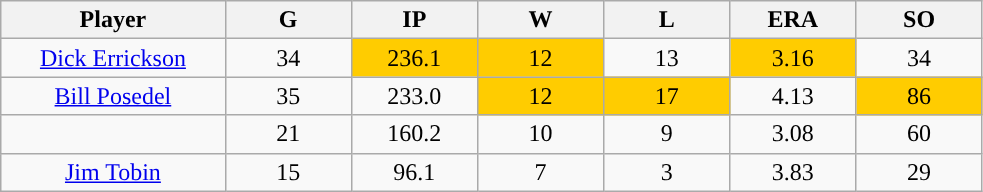<table class="wikitable sortable">
<tr>
<th bgcolor="#DDDDFF" width="16%">Player</th>
<th bgcolor="#DDDDFF" width="9%">G</th>
<th bgcolor="#DDDDFF" width="9%">IP</th>
<th bgcolor="#DDDDFF" width="9%">W</th>
<th bgcolor="#DDDDFF" width="9%">L</th>
<th bgcolor="#DDDDFF" width="9%">ERA</th>
<th bgcolor="#DDDDFF" width="9%">SO</th>
</tr>
<tr align="center">
<td><a href='#'>Dick Errickson</a></td>
<td>34</td>
<td style="background:#fc0;">236.1</td>
<td style="background:#fc0;">12</td>
<td>13</td>
<td style="background:#fc0;">3.16</td>
<td>34</td>
</tr>
<tr align=center>
<td><a href='#'>Bill Posedel</a></td>
<td>35</td>
<td>233.0</td>
<td style="background:#fc0;">12</td>
<td style="background:#fc0;">17</td>
<td>4.13</td>
<td style="background:#fc0;">86</td>
</tr>
<tr align=center>
<td></td>
<td>21</td>
<td>160.2</td>
<td>10</td>
<td>9</td>
<td>3.08</td>
<td>60</td>
</tr>
<tr align="center">
<td><a href='#'>Jim Tobin</a></td>
<td>15</td>
<td>96.1</td>
<td>7</td>
<td>3</td>
<td>3.83</td>
<td>29</td>
</tr>
</table>
